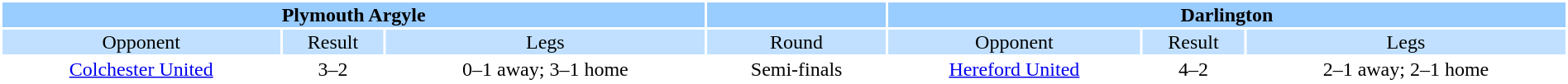<table width="100%" bgcolor=white>
<tr valign=top bgcolor=#99ccff>
<th colspan=3 style="width:1*"><strong>Plymouth Argyle</strong></th>
<th></th>
<th colspan=3 style="width:1*"><strong>Darlington</strong></th>
</tr>
<tr valign=top align="center" bgcolor=#c1e0ff>
<td>Opponent</td>
<td>Result</td>
<td>Legs</td>
<td>Round</td>
<td>Opponent</td>
<td>Result</td>
<td>Legs</td>
</tr>
<tr align="center">
<td><a href='#'>Colchester United</a></td>
<td>3–2</td>
<td>0–1 away; 3–1 home</td>
<td>Semi-finals</td>
<td><a href='#'>Hereford United</a></td>
<td>4–2</td>
<td>2–1 away; 2–1 home</td>
</tr>
</table>
